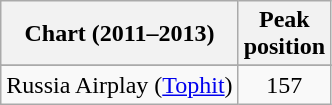<table class="wikitable sortable">
<tr>
<th scope="col">Chart (2011–2013)</th>
<th scope="col">Peak<br>position</th>
</tr>
<tr>
</tr>
<tr>
</tr>
<tr>
</tr>
<tr>
</tr>
<tr>
</tr>
<tr>
</tr>
<tr>
</tr>
<tr>
</tr>
<tr>
<td>Russia Airplay (<a href='#'>Tophit</a>)</td>
<td style="text-align:center;">157</td>
</tr>
</table>
